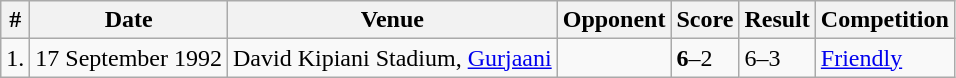<table class="wikitable">
<tr>
<th>#</th>
<th>Date</th>
<th>Venue</th>
<th>Opponent</th>
<th>Score</th>
<th>Result</th>
<th>Competition</th>
</tr>
<tr>
<td>1.</td>
<td>17 September 1992</td>
<td>David Kipiani Stadium, <a href='#'>Gurjaani</a></td>
<td></td>
<td><strong>6</strong>–2</td>
<td>6–3</td>
<td><a href='#'>Friendly</a></td>
</tr>
</table>
